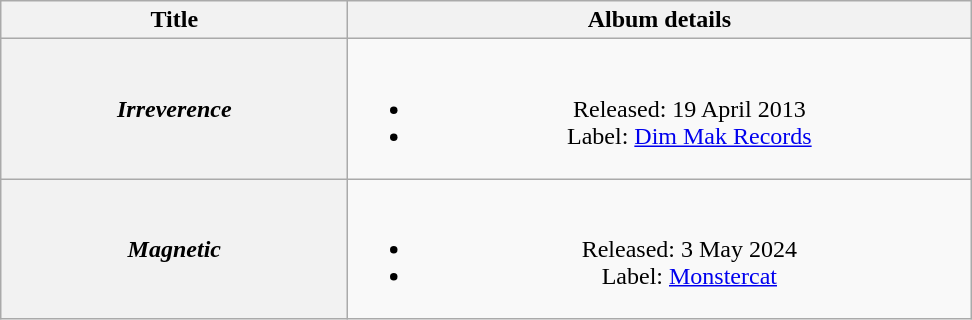<table class="wikitable plainrowheaders" style="text-align:center;">
<tr>
<th scope="col" style="width:14em;">Title</th>
<th scope="col" style="width:25.5em;">Album details</th>
</tr>
<tr>
<th scope="row"><em>Irreverence</em></th>
<td><br><ul><li>Released: 19 April 2013</li><li>Label: <a href='#'>Dim Mak Records</a></li></ul></td>
</tr>
<tr>
<th scope="row"><em>Magnetic</em></th>
<td><br><ul><li>Released: 3 May 2024</li><li>Label: <a href='#'>Monstercat</a></li></ul></td>
</tr>
</table>
